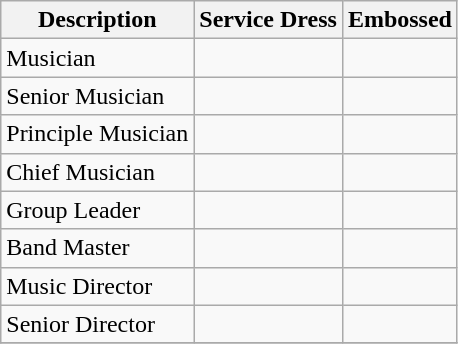<table class="wikitable">
<tr>
<th>Description</th>
<th>Service Dress</th>
<th>Embossed</th>
</tr>
<tr>
<td>Musician</td>
<td></td>
<td></td>
</tr>
<tr>
<td>Senior Musician</td>
<td></td>
<td></td>
</tr>
<tr>
<td>Principle Musician</td>
<td></td>
<td></td>
</tr>
<tr>
<td>Chief Musician</td>
<td></td>
<td></td>
</tr>
<tr>
<td>Group Leader</td>
<td></td>
<td></td>
</tr>
<tr>
<td>Band Master</td>
<td></td>
<td></td>
</tr>
<tr>
<td>Music Director</td>
<td></td>
<td></td>
</tr>
<tr>
<td>Senior Director</td>
<td></td>
<td></td>
</tr>
<tr>
</tr>
</table>
